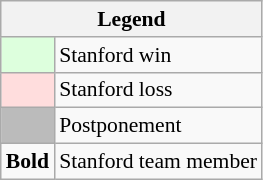<table class="wikitable" style="font-size:90%">
<tr>
<th colspan="2">Legend</th>
</tr>
<tr>
<td bgcolor="#ddffdd"> </td>
<td>Stanford win</td>
</tr>
<tr>
<td bgcolor="#ffdddd"> </td>
<td>Stanford loss</td>
</tr>
<tr>
<td bgcolor="#bbbbbb"> </td>
<td>Postponement</td>
</tr>
<tr>
<td><strong>Bold</strong></td>
<td>Stanford team member</td>
</tr>
</table>
